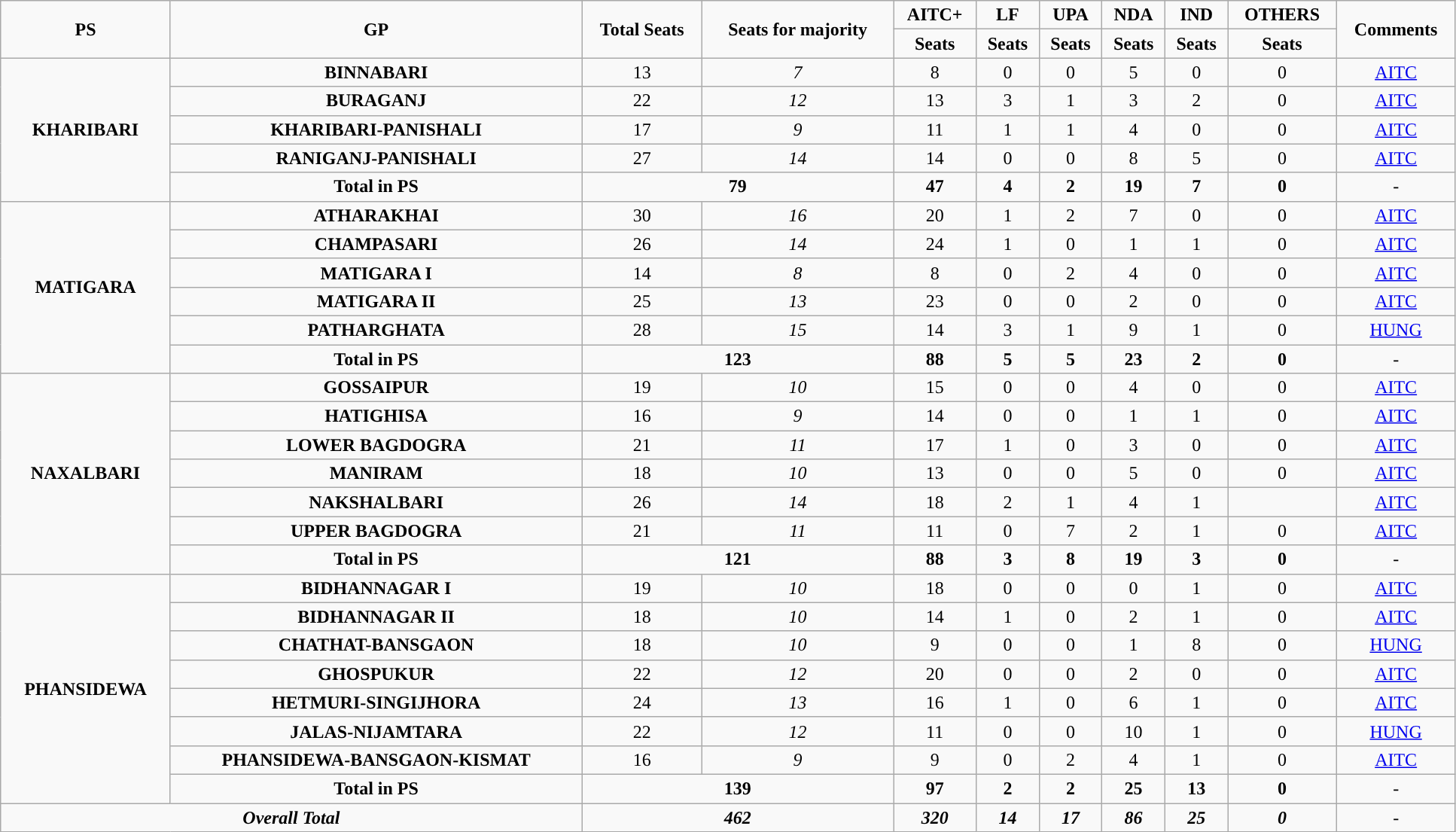<table class="wikitable sortable" style="width:102%; text-align:center;">
<tr>
<td rowspan="2"><strong>PS</strong></td>
<td rowspan="2"><strong>GP</strong></td>
<td rowspan="2"><strong>Total Seats</strong></td>
<td rowspan="2"><strong>Seats for majority</strong></td>
<td style="background:"><strong>AITC+</strong></td>
<td style="background:"><strong>LF</strong></td>
<td style="background:"><strong>UPA</strong></td>
<td style="background:"><strong>NDA</strong></td>
<td style="background:"><strong>IND</strong></td>
<td style="background:"><strong>OTHERS</strong></td>
<td rowspan="2"><strong>Comments</strong></td>
</tr>
<tr>
<td><strong>Seats</strong></td>
<td><strong>Seats</strong></td>
<td><strong>Seats</strong></td>
<td><strong>Seats</strong></td>
<td><strong>Seats</strong></td>
<td><strong>Seats</strong></td>
</tr>
<tr>
<td rowspan="5"><strong>KHARIBARI</strong></td>
<td><strong>BINNABARI</strong></td>
<td>13</td>
<td><em>7</em></td>
<td>8</td>
<td>0</td>
<td>0</td>
<td>5</td>
<td>0</td>
<td>0</td>
<td><a href='#'>AITC</a></td>
</tr>
<tr>
<td><strong>BURAGANJ</strong></td>
<td>22</td>
<td><em>12</em></td>
<td>13</td>
<td>3</td>
<td>1</td>
<td>3</td>
<td>2</td>
<td>0</td>
<td><a href='#'>AITC</a></td>
</tr>
<tr>
<td><strong>KHARIBARI-PANISHALI</strong></td>
<td>17</td>
<td><em>9</em></td>
<td>11</td>
<td>1</td>
<td>1</td>
<td>4</td>
<td>0</td>
<td>0</td>
<td><a href='#'>AITC</a></td>
</tr>
<tr>
<td><strong>RANIGANJ-PANISHALI</strong></td>
<td>27</td>
<td><em>14</em></td>
<td>14</td>
<td>0</td>
<td>0</td>
<td>8</td>
<td>5</td>
<td>0</td>
<td><a href='#'>AITC</a></td>
</tr>
<tr>
<td><strong>Total in PS</strong></td>
<td colspan="2"><strong>79</strong></td>
<td><strong>47</strong></td>
<td><strong>4</strong></td>
<td><strong>2</strong></td>
<td><strong>19</strong></td>
<td><strong>7</strong></td>
<td><strong>0</strong></td>
<td>-</td>
</tr>
<tr>
<td rowspan="6"><strong>MATIGARA</strong></td>
<td><strong>ATHARAKHAI</strong></td>
<td>30</td>
<td><em>16</em></td>
<td>20</td>
<td>1</td>
<td>2</td>
<td>7</td>
<td>0</td>
<td>0</td>
<td><a href='#'>AITC</a></td>
</tr>
<tr>
<td><strong>CHAMPASARI</strong></td>
<td>26</td>
<td><em>14</em></td>
<td>24</td>
<td>1</td>
<td>0</td>
<td>1</td>
<td>1</td>
<td>0</td>
<td><a href='#'>AITC</a></td>
</tr>
<tr>
<td><strong>MATIGARA I</strong></td>
<td>14</td>
<td><em>8</em></td>
<td>8</td>
<td>0</td>
<td>2</td>
<td>4</td>
<td>0</td>
<td>0</td>
<td><a href='#'>AITC</a></td>
</tr>
<tr>
<td><strong>MATIGARA II</strong></td>
<td>25</td>
<td><em>13</em></td>
<td>23</td>
<td>0</td>
<td>0</td>
<td>2</td>
<td>0</td>
<td>0</td>
<td><a href='#'>AITC</a></td>
</tr>
<tr>
<td><strong>PATHARGHATA</strong></td>
<td>28</td>
<td><em>15</em></td>
<td>14</td>
<td>3</td>
<td>1</td>
<td>9</td>
<td>1</td>
<td>0</td>
<td><a href='#'>HUNG</a></td>
</tr>
<tr>
<td><strong>Total in PS</strong></td>
<td colspan="2"><strong>123</strong></td>
<td><strong>88</strong></td>
<td><strong>5</strong></td>
<td><strong>5</strong></td>
<td><strong>23</strong></td>
<td><strong>2</strong></td>
<td><strong>0</strong></td>
<td>-</td>
</tr>
<tr>
<td rowspan="7"><strong>NAXALBARI</strong></td>
<td><strong>GOSSAIPUR</strong></td>
<td>19</td>
<td><em>10</em></td>
<td>15</td>
<td>0</td>
<td>0</td>
<td>4</td>
<td>0</td>
<td>0</td>
<td><a href='#'>AITC</a></td>
</tr>
<tr>
<td><strong>HATIGHISA</strong></td>
<td>16</td>
<td><em>9</em></td>
<td>14</td>
<td>0</td>
<td>0</td>
<td>1</td>
<td>1</td>
<td>0</td>
<td><a href='#'>AITC</a></td>
</tr>
<tr>
<td><strong>LOWER BAGDOGRA</strong></td>
<td>21</td>
<td><em>11</em></td>
<td>17</td>
<td>1</td>
<td>0</td>
<td>3</td>
<td>0</td>
<td>0</td>
<td><a href='#'>AITC</a></td>
</tr>
<tr>
<td><strong>MANIRAM</strong></td>
<td>18</td>
<td><em>10</em></td>
<td>13</td>
<td>0</td>
<td>0</td>
<td>5</td>
<td>0</td>
<td>0</td>
<td><a href='#'>AITC</a></td>
</tr>
<tr>
<td><strong>NAKSHALBARI</strong></td>
<td>26</td>
<td><em>14</em></td>
<td>18</td>
<td>2</td>
<td>1</td>
<td>4</td>
<td>1</td>
<td></td>
<td><a href='#'>AITC</a></td>
</tr>
<tr>
<td><strong>UPPER BAGDOGRA</strong></td>
<td>21</td>
<td><em>11</em></td>
<td>11</td>
<td>0</td>
<td>7</td>
<td>2</td>
<td>1</td>
<td>0</td>
<td><a href='#'>AITC</a></td>
</tr>
<tr>
<td><strong>Total in PS</strong></td>
<td colspan="2"><strong>121</strong></td>
<td><strong>88</strong></td>
<td><strong>3</strong></td>
<td><strong>8</strong></td>
<td><strong>19</strong></td>
<td><strong>3</strong></td>
<td><strong>0</strong></td>
<td>-</td>
</tr>
<tr>
<td rowspan="8"><strong>PHANSIDEWA</strong></td>
<td><strong>BIDHANNAGAR I</strong></td>
<td>19</td>
<td><em>10</em></td>
<td>18</td>
<td>0</td>
<td>0</td>
<td>0</td>
<td>1</td>
<td>0</td>
<td><a href='#'>AITC</a></td>
</tr>
<tr>
<td><strong>BIDHANNAGAR II</strong></td>
<td>18</td>
<td><em>10</em></td>
<td>14</td>
<td>1</td>
<td>0</td>
<td>2</td>
<td>1</td>
<td>0</td>
<td><a href='#'>AITC</a></td>
</tr>
<tr>
<td><strong>CHATHAT-BANSGAON</strong></td>
<td>18</td>
<td><em>10</em></td>
<td>9</td>
<td>0</td>
<td>0</td>
<td>1</td>
<td>8</td>
<td>0</td>
<td><a href='#'>HUNG</a></td>
</tr>
<tr>
<td><strong>GHOSPUKUR</strong></td>
<td>22</td>
<td><em>12</em></td>
<td>20</td>
<td>0</td>
<td>0</td>
<td>2</td>
<td>0</td>
<td>0</td>
<td><a href='#'>AITC</a></td>
</tr>
<tr>
<td><strong>HETMURI-SINGIJHORA</strong></td>
<td>24</td>
<td><em>13</em></td>
<td>16</td>
<td>1</td>
<td>0</td>
<td>6</td>
<td>1</td>
<td>0</td>
<td><a href='#'>AITC</a></td>
</tr>
<tr>
<td><strong>JALAS-NIJAMTARA</strong></td>
<td>22</td>
<td><em>12</em></td>
<td>11</td>
<td>0</td>
<td>0</td>
<td>10</td>
<td>1</td>
<td>0</td>
<td><a href='#'>HUNG</a></td>
</tr>
<tr>
<td><strong>PHANSIDEWA-BANSGAON-KISMAT</strong></td>
<td>16</td>
<td><em>9</em></td>
<td>9</td>
<td>0</td>
<td>2</td>
<td>4</td>
<td>1</td>
<td>0</td>
<td><a href='#'>AITC</a></td>
</tr>
<tr>
<td><strong>Total in PS</strong></td>
<td colspan="2"><strong>139</strong></td>
<td><strong>97</strong></td>
<td><strong>2</strong></td>
<td><strong>2</strong></td>
<td><strong>25</strong></td>
<td><strong>13</strong></td>
<td><strong>0</strong></td>
<td>-</td>
</tr>
<tr>
<td colspan="2"><strong><em>Overall Total</em></strong></td>
<td colspan="2"><strong><em>462</em></strong></td>
<td><strong><em>320</em></strong></td>
<td><strong><em>14</em></strong></td>
<td><strong><em>17</em></strong></td>
<td><strong><em>86</em></strong></td>
<td><strong><em>25</em></strong></td>
<td><strong><em>0</em></strong></td>
<td>-</td>
</tr>
</table>
